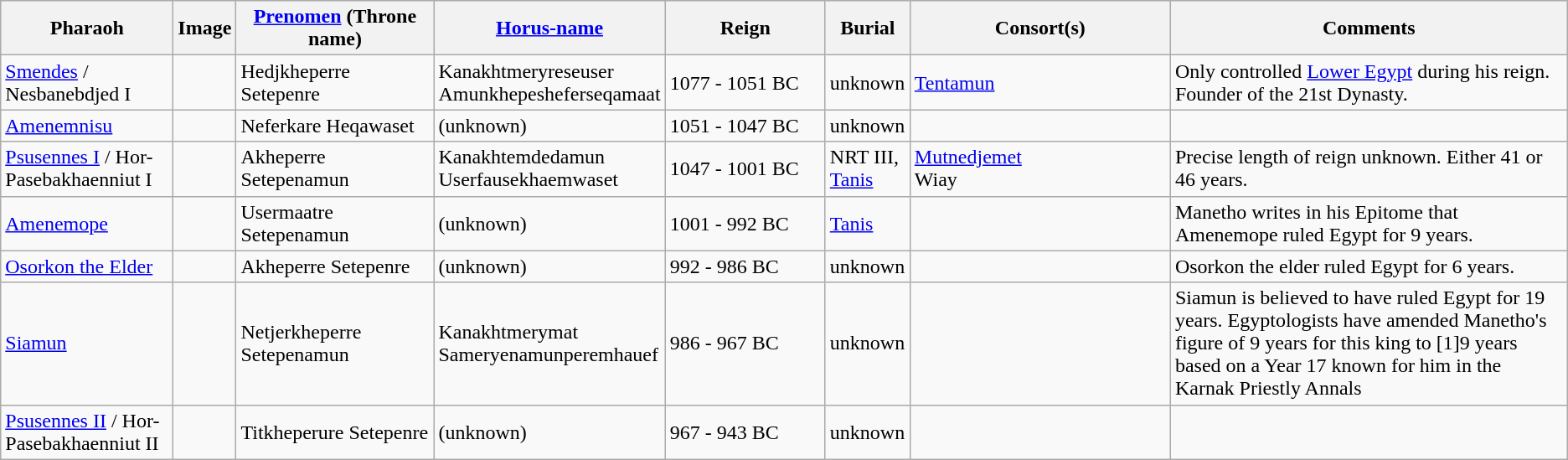<table class="wikitable">
<tr>
<th style="width:130px">Pharaoh</th>
<th>Image</th>
<th style="width:150px"><a href='#'>Prenomen</a> (Throne name)</th>
<th style="width:120px"><a href='#'>Horus-name</a></th>
<th style="width:120px">Reign</th>
<th style="width:60px">Burial</th>
<th style="width:200px">Consort(s)</th>
<th>Comments</th>
</tr>
<tr>
<td><a href='#'>Smendes</a> / Nesbanebdjed I</td>
<td></td>
<td>Hedjkheperre Setepenre</td>
<td>Kanakhtmeryreseuser Amunkhepesheferseqamaat</td>
<td>1077 - 1051 BC</td>
<td>unknown</td>
<td><a href='#'>Tentamun</a></td>
<td>Only controlled <a href='#'>Lower Egypt</a> during his reign. Founder of the 21st Dynasty.</td>
</tr>
<tr>
<td><a href='#'>Amenemnisu</a></td>
<td></td>
<td>Neferkare Heqawaset</td>
<td>(unknown)</td>
<td>1051 - 1047 BC</td>
<td>unknown</td>
<td></td>
<td></td>
</tr>
<tr>
<td><a href='#'>Psusennes I</a> / Hor-Pasebakhaenniut I</td>
<td></td>
<td>Akheperre Setepenamun</td>
<td>Kanakhtemdedamun Userfausekhaemwaset</td>
<td>1047 - 1001 BC</td>
<td>NRT III, <a href='#'>Tanis</a></td>
<td><a href='#'>Mutnedjemet</a> <br> Wiay</td>
<td>Precise length of reign unknown. Either 41 or 46 years.</td>
</tr>
<tr>
<td><a href='#'>Amenemope</a></td>
<td></td>
<td>Usermaatre Setepenamun</td>
<td>(unknown)</td>
<td>1001 - 992 BC</td>
<td><a href='#'>Tanis</a></td>
<td></td>
<td>Manetho writes in his Epitome that Amenemope ruled Egypt for 9 years.</td>
</tr>
<tr>
<td><a href='#'>Osorkon the Elder</a></td>
<td></td>
<td>Akheperre Setepenre</td>
<td>(unknown)</td>
<td>992 - 986 BC</td>
<td>unknown</td>
<td></td>
<td>Osorkon the elder ruled Egypt for 6 years.</td>
</tr>
<tr>
<td><a href='#'>Siamun</a></td>
<td></td>
<td>Netjerkheperre Setepenamun</td>
<td>Kanakhtmerymat Sameryenamunperemhauef</td>
<td>986 - 967 BC</td>
<td>unknown</td>
<td></td>
<td>Siamun is believed to have ruled Egypt for 19 years. Egyptologists have amended Manetho's figure of 9 years for this king to [1]9 years based on a Year 17 known for him in the Karnak Priestly Annals</td>
</tr>
<tr>
<td><a href='#'>Psusennes II</a> / Hor-Pasebakhaenniut II</td>
<td></td>
<td>Titkheperure Setepenre</td>
<td>(unknown)</td>
<td>967 - 943 BC</td>
<td>unknown</td>
<td></td>
<td></td>
</tr>
</table>
